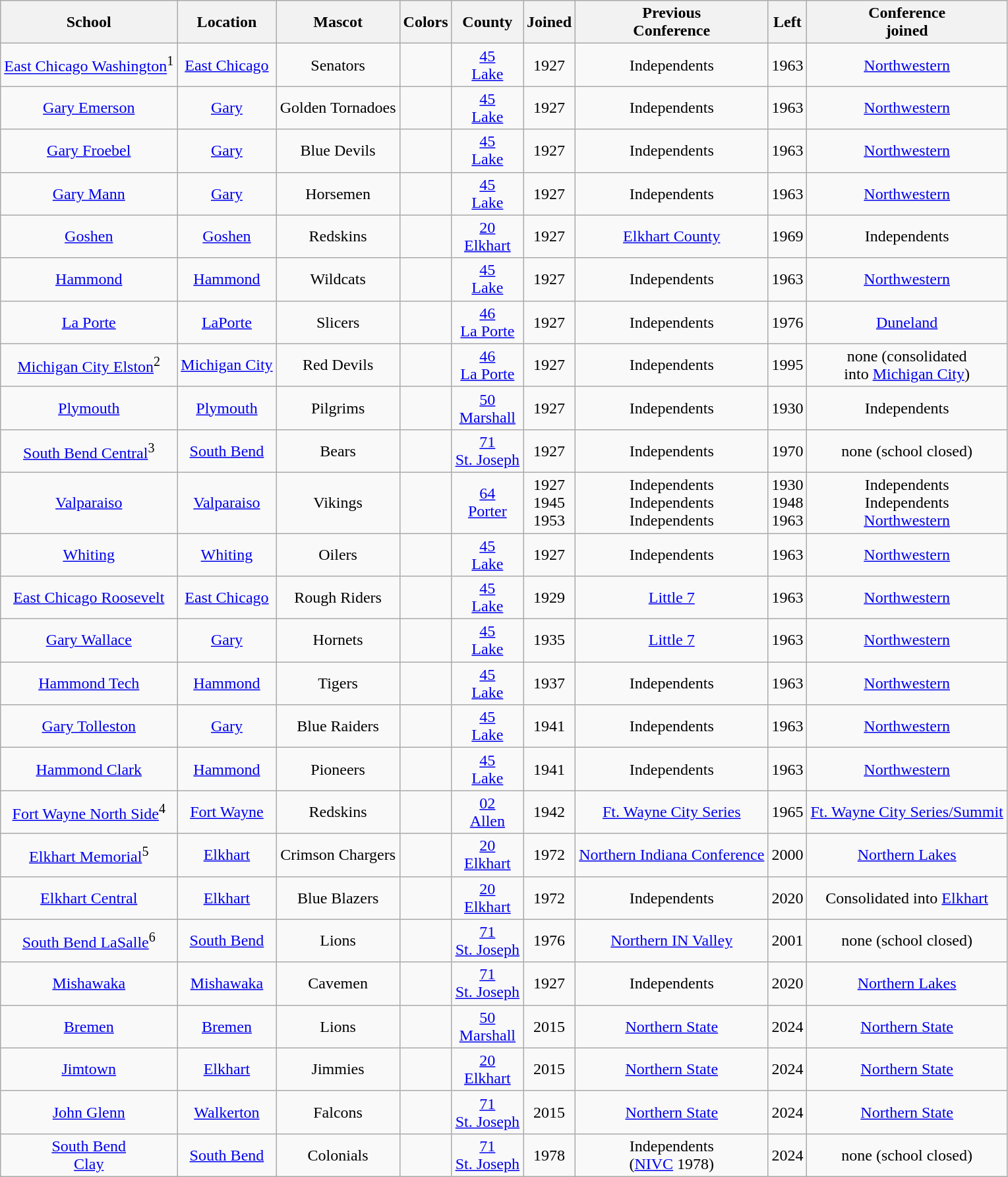<table class="wikitable" style="text-align:center;">
<tr>
<th>School</th>
<th>Location</th>
<th>Mascot</th>
<th>Colors</th>
<th>County</th>
<th>Joined</th>
<th>Previous <br> Conference</th>
<th>Left</th>
<th>Conference <br> joined</th>
</tr>
<tr>
<td><a href='#'>East Chicago Washington</a><sup>1</sup></td>
<td><a href='#'>East Chicago</a></td>
<td>Senators</td>
<td> </td>
<td><a href='#'>45 <br> Lake</a></td>
<td>1927</td>
<td>Independents</td>
<td>1963</td>
<td><a href='#'>Northwestern</a></td>
</tr>
<tr>
<td><a href='#'>Gary Emerson</a></td>
<td><a href='#'>Gary</a></td>
<td>Golden Tornadoes</td>
<td> </td>
<td><a href='#'>45 <br> Lake</a></td>
<td>1927</td>
<td>Independents</td>
<td>1963</td>
<td><a href='#'>Northwestern</a></td>
</tr>
<tr>
<td><a href='#'>Gary Froebel</a></td>
<td><a href='#'>Gary</a></td>
<td>Blue Devils</td>
<td> </td>
<td><a href='#'>45 <br> Lake</a></td>
<td>1927</td>
<td>Independents</td>
<td>1963</td>
<td><a href='#'>Northwestern</a></td>
</tr>
<tr>
<td><a href='#'>Gary Mann</a></td>
<td><a href='#'>Gary</a></td>
<td>Horsemen</td>
<td> </td>
<td><a href='#'>45 <br> Lake</a></td>
<td>1927</td>
<td>Independents</td>
<td>1963</td>
<td><a href='#'>Northwestern</a></td>
</tr>
<tr>
<td><a href='#'>Goshen</a></td>
<td><a href='#'>Goshen</a></td>
<td>Redskins</td>
<td> </td>
<td><a href='#'>20 <br> Elkhart</a></td>
<td>1927</td>
<td><a href='#'>Elkhart County</a></td>
<td>1969</td>
<td>Independents</td>
</tr>
<tr>
<td><a href='#'>Hammond</a></td>
<td><a href='#'>Hammond</a></td>
<td>Wildcats</td>
<td> </td>
<td><a href='#'>45 <br> Lake</a></td>
<td>1927</td>
<td>Independents</td>
<td>1963</td>
<td><a href='#'>Northwestern</a></td>
</tr>
<tr>
<td><a href='#'>La Porte</a></td>
<td><a href='#'>LaPorte</a></td>
<td>Slicers</td>
<td> </td>
<td><a href='#'>46 <br> La Porte</a></td>
<td>1927</td>
<td>Independents</td>
<td>1976</td>
<td><a href='#'>Duneland</a></td>
</tr>
<tr>
<td><a href='#'>Michigan City Elston</a><sup>2</sup></td>
<td><a href='#'>Michigan City</a></td>
<td>Red Devils</td>
<td> </td>
<td><a href='#'>46 <br> La Porte</a></td>
<td>1927</td>
<td>Independents</td>
<td>1995</td>
<td>none (consolidated <br> into <a href='#'>Michigan City</a>)</td>
</tr>
<tr>
<td><a href='#'>Plymouth</a></td>
<td><a href='#'>Plymouth</a></td>
<td>Pilgrims</td>
<td> </td>
<td><a href='#'>50 <br> Marshall</a></td>
<td>1927</td>
<td>Independents</td>
<td>1930</td>
<td>Independents</td>
</tr>
<tr>
<td><a href='#'>South Bend Central</a><sup>3</sup></td>
<td><a href='#'>South Bend</a></td>
<td>Bears</td>
<td> </td>
<td><a href='#'>71 <br> St. Joseph</a></td>
<td>1927</td>
<td>Independents</td>
<td>1970</td>
<td>none (school closed)</td>
</tr>
<tr>
<td><a href='#'>Valparaiso</a></td>
<td><a href='#'>Valparaiso</a></td>
<td>Vikings</td>
<td> </td>
<td><a href='#'>64 <br> Porter</a></td>
<td>1927 <br> 1945 <br> 1953</td>
<td>Independents <br> Independents <br> Independents</td>
<td>1930 <br> 1948 <br> 1963</td>
<td>Independents <br> Independents <br> <a href='#'>Northwestern</a></td>
</tr>
<tr>
<td><a href='#'>Whiting</a></td>
<td><a href='#'>Whiting</a></td>
<td>Oilers</td>
<td> </td>
<td><a href='#'>45 <br> Lake</a></td>
<td>1927</td>
<td>Independents</td>
<td>1963</td>
<td><a href='#'>Northwestern</a></td>
</tr>
<tr>
<td><a href='#'>East Chicago Roosevelt</a></td>
<td><a href='#'>East Chicago</a></td>
<td>Rough Riders</td>
<td> </td>
<td><a href='#'>45 <br> Lake</a></td>
<td>1929</td>
<td><a href='#'>Little 7</a></td>
<td>1963</td>
<td><a href='#'>Northwestern</a></td>
</tr>
<tr>
<td><a href='#'>Gary Wallace</a></td>
<td><a href='#'>Gary</a></td>
<td>Hornets</td>
<td> </td>
<td><a href='#'>45 <br> Lake</a></td>
<td>1935</td>
<td><a href='#'>Little 7</a></td>
<td>1963</td>
<td><a href='#'>Northwestern</a></td>
</tr>
<tr>
<td><a href='#'>Hammond Tech</a></td>
<td><a href='#'>Hammond</a></td>
<td>Tigers</td>
<td> </td>
<td><a href='#'>45 <br> Lake</a></td>
<td>1937</td>
<td>Independents</td>
<td>1963</td>
<td><a href='#'>Northwestern</a></td>
</tr>
<tr>
<td><a href='#'>Gary Tolleston</a></td>
<td><a href='#'>Gary</a></td>
<td>Blue Raiders</td>
<td> </td>
<td><a href='#'>45 <br> Lake</a></td>
<td>1941</td>
<td>Independents</td>
<td>1963</td>
<td><a href='#'>Northwestern</a></td>
</tr>
<tr>
<td><a href='#'>Hammond Clark</a></td>
<td><a href='#'>Hammond</a></td>
<td>Pioneers</td>
<td> </td>
<td><a href='#'>45 <br> Lake</a></td>
<td>1941</td>
<td>Independents</td>
<td>1963</td>
<td><a href='#'>Northwestern</a></td>
</tr>
<tr>
<td><a href='#'>Fort Wayne North Side</a><sup>4</sup></td>
<td><a href='#'>Fort Wayne</a></td>
<td>Redskins</td>
<td> </td>
<td><a href='#'>02 <br> Allen</a></td>
<td>1942</td>
<td><a href='#'>Ft. Wayne City Series</a></td>
<td>1965</td>
<td><a href='#'>Ft. Wayne City Series/Summit</a></td>
</tr>
<tr>
<td><a href='#'>Elkhart Memorial</a><sup>5</sup></td>
<td><a href='#'>Elkhart</a></td>
<td>Crimson Chargers</td>
<td> </td>
<td><a href='#'>20 <br> Elkhart</a></td>
<td>1972</td>
<td><a href='#'>Northern Indiana Conference</a></td>
<td>2000</td>
<td><a href='#'>Northern Lakes</a></td>
</tr>
<tr>
<td><a href='#'>Elkhart Central</a></td>
<td><a href='#'>Elkhart</a></td>
<td>Blue Blazers</td>
<td> </td>
<td><a href='#'>20 <br> Elkhart</a></td>
<td>1972</td>
<td>Independents</td>
<td>2020</td>
<td>Consolidated into <a href='#'>Elkhart</a></td>
</tr>
<tr>
<td><a href='#'>South Bend LaSalle</a><sup>6</sup></td>
<td><a href='#'>South Bend</a></td>
<td>Lions</td>
<td> </td>
<td><a href='#'>71 <br> St. Joseph</a></td>
<td>1976</td>
<td><a href='#'>Northern IN Valley</a></td>
<td>2001</td>
<td>none (school closed)</td>
</tr>
<tr>
<td><a href='#'>Mishawaka</a></td>
<td><a href='#'>Mishawaka</a></td>
<td>Cavemen</td>
<td> </td>
<td><a href='#'>71 <br> St. Joseph</a></td>
<td>1927</td>
<td>Independents</td>
<td>2020</td>
<td><a href='#'>Northern Lakes</a></td>
</tr>
<tr>
<td><a href='#'>Bremen</a></td>
<td><a href='#'>Bremen</a></td>
<td>Lions</td>
<td> </td>
<td><a href='#'>50 <br> Marshall</a></td>
<td>2015</td>
<td><a href='#'>Northern State</a></td>
<td>2024</td>
<td><a href='#'>Northern State</a></td>
</tr>
<tr>
<td><a href='#'>Jimtown</a></td>
<td><a href='#'>Elkhart</a></td>
<td>Jimmies</td>
<td>  </td>
<td><a href='#'>20 <br> Elkhart</a></td>
<td>2015</td>
<td><a href='#'>Northern State</a></td>
<td>2024</td>
<td><a href='#'>Northern State</a></td>
</tr>
<tr>
<td><a href='#'>John Glenn</a></td>
<td><a href='#'>Walkerton</a></td>
<td>Falcons</td>
<td>  </td>
<td><a href='#'>71 <br> St. Joseph</a></td>
<td>2015</td>
<td><a href='#'>Northern State</a></td>
<td>2024</td>
<td><a href='#'>Northern State</a></td>
</tr>
<tr>
<td><a href='#'>South Bend <br> Clay</a></td>
<td><a href='#'>South Bend</a></td>
<td>Colonials</td>
<td>  </td>
<td><a href='#'>71 <br> St. Joseph</a></td>
<td>1978</td>
<td>Independents<br>(<a href='#'>NIVC</a> 1978)</td>
<td>2024</td>
<td>none (school closed)</td>
</tr>
</table>
